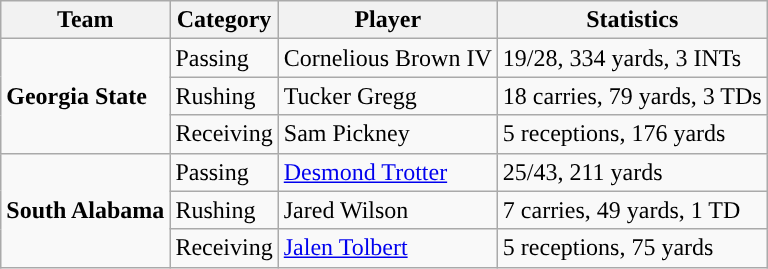<table class="wikitable" style="float: left;">
<tr>
<th>Team</th>
<th>Category</th>
<th>Player</th>
<th>Statistics</th>
</tr>
<tr>
<td rowspan=3><strong>Georgia State</strong></td>
<td>Passing</td>
<td>Cornelious Brown IV</td>
<td>19/28, 334 yards, 3 INTs</td>
</tr>
<tr>
<td>Rushing</td>
<td>Tucker Gregg</td>
<td>18 carries, 79 yards, 3 TDs</td>
</tr>
<tr>
<td>Receiving</td>
<td>Sam Pickney</td>
<td>5 receptions, 176 yards</td>
</tr>
<tr>
<td rowspan=3><strong>South Alabama</strong></td>
<td>Passing</td>
<td><a href='#'>Desmond Trotter</a></td>
<td>25/43, 211 yards</td>
</tr>
<tr>
<td>Rushing</td>
<td>Jared Wilson</td>
<td>7 carries, 49 yards, 1 TD</td>
</tr>
<tr>
<td>Receiving</td>
<td><a href='#'>Jalen Tolbert</a></td>
<td>5 receptions, 75 yards</td>
</tr>
</table>
